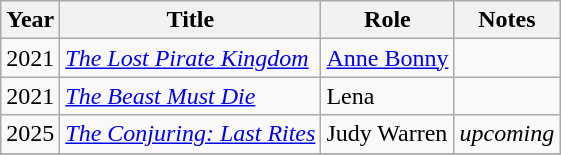<table class="wikitable sortable">
<tr>
<th>Year</th>
<th>Title</th>
<th>Role</th>
<th class="unsortable">Notes</th>
</tr>
<tr>
<td>2021</td>
<td><em><a href='#'>The Lost Pirate Kingdom</a></em></td>
<td><a href='#'>Anne Bonny</a></td>
<td></td>
</tr>
<tr>
<td>2021</td>
<td><em><a href='#'>The Beast Must Die</a></em></td>
<td>Lena</td>
<td></td>
</tr>
<tr>
<td>2025</td>
<td><em><a href='#'>The Conjuring: Last Rites</a></em></td>
<td>Judy Warren</td>
<td><em>upcoming</em></td>
</tr>
<tr>
</tr>
</table>
